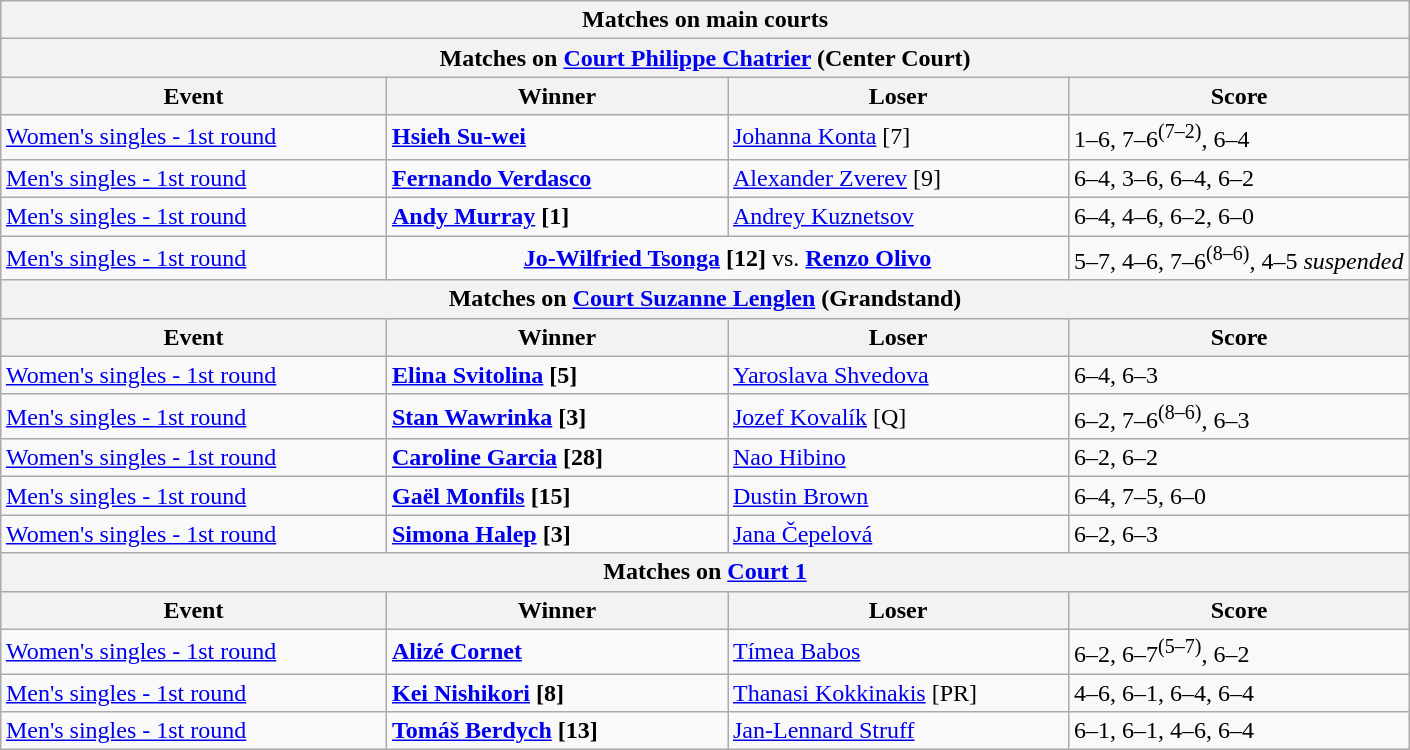<table class="wikitable collapsible uncollapsed" style=margin:auto>
<tr>
<th colspan=4 style=white-space:nowrap>Matches on main courts</th>
</tr>
<tr>
<th colspan=4><strong>Matches on <a href='#'>Court Philippe Chatrier</a> (Center Court)</strong></th>
</tr>
<tr>
<th width=250>Event</th>
<th width=220>Winner</th>
<th width=220>Loser</th>
<th width=220>Score</th>
</tr>
<tr>
<td><a href='#'>Women's singles - 1st round</a></td>
<td> <strong><a href='#'>Hsieh Su-wei</a></strong></td>
<td> <a href='#'>Johanna Konta</a> [7]</td>
<td>1–6, 7–6<sup>(7–2)</sup>, 6–4</td>
</tr>
<tr>
<td><a href='#'>Men's singles - 1st round</a></td>
<td> <strong><a href='#'>Fernando Verdasco</a></strong></td>
<td> <a href='#'>Alexander Zverev</a> [9]</td>
<td>6–4, 3–6, 6–4, 6–2</td>
</tr>
<tr>
<td><a href='#'>Men's singles - 1st round</a></td>
<td> <strong><a href='#'>Andy Murray</a> [1]</strong></td>
<td> <a href='#'>Andrey Kuznetsov</a></td>
<td>6–4, 4–6, 6–2, 6–0</td>
</tr>
<tr>
<td><a href='#'>Men's singles - 1st round</a></td>
<td colspan="2" align="center"> <strong><a href='#'>Jo-Wilfried Tsonga</a> [12]</strong> vs.  <strong><a href='#'>Renzo Olivo</a></strong></td>
<td>5–7, 4–6, 7–6<sup>(8–6)</sup>, 4–5 <em>suspended</em></td>
</tr>
<tr>
<th colspan=4><strong>Matches on <a href='#'>Court Suzanne Lenglen</a> (Grandstand)</strong></th>
</tr>
<tr>
<th width=250>Event</th>
<th width=220>Winner</th>
<th width=220>Loser</th>
<th width=220>Score</th>
</tr>
<tr>
<td><a href='#'>Women's singles - 1st round</a></td>
<td> <strong><a href='#'>Elina Svitolina</a> [5]</strong></td>
<td> <a href='#'>Yaroslava Shvedova</a></td>
<td>6–4, 6–3</td>
</tr>
<tr>
<td><a href='#'>Men's singles - 1st round</a></td>
<td> <strong><a href='#'>Stan Wawrinka</a> [3]</strong></td>
<td> <a href='#'>Jozef Kovalík</a> [Q]</td>
<td>6–2, 7–6<sup>(8–6)</sup>, 6–3</td>
</tr>
<tr>
<td><a href='#'>Women's singles - 1st round</a></td>
<td> <strong><a href='#'>Caroline Garcia</a> [28]</strong></td>
<td> <a href='#'>Nao Hibino</a></td>
<td>6–2, 6–2</td>
</tr>
<tr>
<td><a href='#'>Men's singles - 1st round</a></td>
<td> <strong><a href='#'>Gaël Monfils</a> [15]</strong></td>
<td> <a href='#'>Dustin Brown</a></td>
<td>6–4, 7–5, 6–0</td>
</tr>
<tr>
<td><a href='#'>Women's singles - 1st round</a></td>
<td> <strong><a href='#'>Simona Halep</a> [3]</strong></td>
<td> <a href='#'>Jana Čepelová</a></td>
<td>6–2, 6–3</td>
</tr>
<tr>
<th colspan=4><strong>Matches on <a href='#'>Court 1</a></strong></th>
</tr>
<tr>
<th width=250>Event</th>
<th width=220>Winner</th>
<th width=220>Loser</th>
<th width=220>Score</th>
</tr>
<tr>
<td><a href='#'>Women's singles - 1st round</a></td>
<td> <strong><a href='#'>Alizé Cornet</a></strong></td>
<td> <a href='#'>Tímea Babos</a></td>
<td>6–2, 6–7<sup>(5–7)</sup>, 6–2</td>
</tr>
<tr>
<td><a href='#'>Men's singles - 1st round</a></td>
<td> <strong><a href='#'>Kei Nishikori</a> [8]</strong></td>
<td> <a href='#'>Thanasi Kokkinakis</a> [PR]</td>
<td>4–6, 6–1, 6–4, 6–4</td>
</tr>
<tr>
<td><a href='#'>Men's singles - 1st round</a></td>
<td> <strong><a href='#'>Tomáš Berdych</a> [13]</strong></td>
<td> <a href='#'>Jan-Lennard Struff</a></td>
<td>6–1, 6–1, 4–6, 6–4</td>
</tr>
</table>
